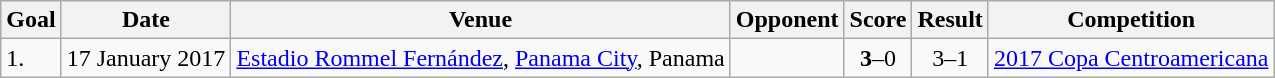<table class="wikitable plainrowheaders sortable">
<tr>
<th>Goal</th>
<th>Date</th>
<th>Venue</th>
<th>Opponent</th>
<th>Score</th>
<th>Result</th>
<th>Competition</th>
</tr>
<tr>
<td>1.</td>
<td>17 January 2017</td>
<td><a href='#'>Estadio Rommel Fernández</a>, <a href='#'>Panama City</a>, Panama</td>
<td></td>
<td align=center><strong>3</strong>–0</td>
<td align=center>3–1</td>
<td><a href='#'>2017 Copa Centroamericana</a></td>
</tr>
</table>
